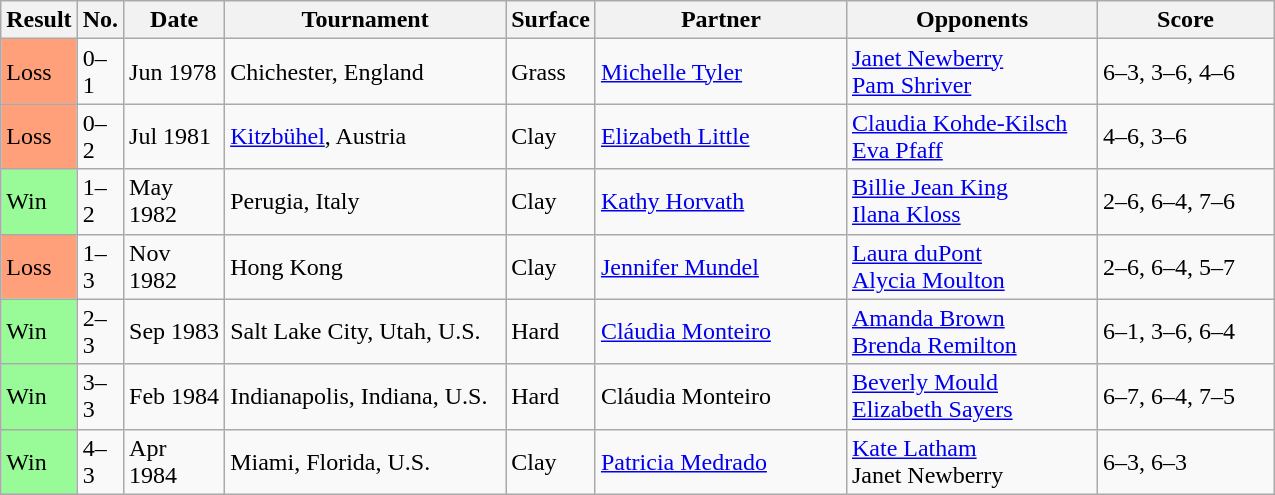<table class="sortable wikitable">
<tr>
<th style="width:40px">Result</th>
<th style="width:20px">No.</th>
<th style="width:60px">Date</th>
<th style="width:180px">Tournament</th>
<th style="width:50px">Surface</th>
<th style="width:160px">Partner</th>
<th style="width:160px">Opponents</th>
<th style="width:110px" class="unsortable">Score</th>
</tr>
<tr>
<td style="background:#ffa07a;">Loss</td>
<td>0–1</td>
<td>Jun 1978</td>
<td>Chichester, England</td>
<td>Grass</td>
<td> <a href='#'>Michelle Tyler</a></td>
<td> <a href='#'>Janet Newberry</a> <br>  <a href='#'>Pam Shriver</a></td>
<td>6–3, 3–6, 4–6</td>
</tr>
<tr>
<td style="background:#ffa07a;">Loss</td>
<td>0–2</td>
<td>Jul 1981</td>
<td><a href='#'>Kitzbühel</a>, Austria</td>
<td>Clay</td>
<td> <a href='#'>Elizabeth Little</a></td>
<td> <a href='#'>Claudia Kohde-Kilsch</a> <br>  <a href='#'>Eva Pfaff</a></td>
<td>4–6, 3–6</td>
</tr>
<tr>
<td style="background:#98fb98;">Win</td>
<td>1–2</td>
<td>May 1982</td>
<td>Perugia, Italy</td>
<td>Clay</td>
<td> <a href='#'>Kathy Horvath</a></td>
<td> <a href='#'>Billie Jean King</a> <br>  <a href='#'>Ilana Kloss</a></td>
<td>2–6, 6–4, 7–6</td>
</tr>
<tr>
<td style="background:#ffa07a;">Loss</td>
<td>1–3</td>
<td>Nov 1982</td>
<td>Hong Kong</td>
<td>Clay</td>
<td> <a href='#'>Jennifer Mundel</a></td>
<td> <a href='#'>Laura duPont</a> <br>  <a href='#'>Alycia Moulton</a></td>
<td>2–6, 6–4, 5–7</td>
</tr>
<tr>
<td style="background:#98fb98;">Win</td>
<td>2–3</td>
<td>Sep 1983</td>
<td>Salt Lake City, Utah, U.S.</td>
<td>Hard</td>
<td> <a href='#'>Cláudia Monteiro</a></td>
<td> <a href='#'>Amanda Brown</a> <br>  <a href='#'>Brenda Remilton</a></td>
<td>6–1, 3–6, 6–4</td>
</tr>
<tr>
<td style="background:#98fb98;">Win</td>
<td>3–3</td>
<td>Feb 1984</td>
<td>Indianapolis, Indiana, U.S.</td>
<td>Hard</td>
<td> Cláudia Monteiro</td>
<td> <a href='#'>Beverly Mould</a> <br>  <a href='#'>Elizabeth Sayers</a></td>
<td>6–7, 6–4, 7–5</td>
</tr>
<tr>
<td style="background:#98fb98;">Win</td>
<td>4–3</td>
<td>Apr 1984</td>
<td>Miami, Florida, U.S.</td>
<td>Clay</td>
<td> <a href='#'>Patricia Medrado</a></td>
<td> <a href='#'>Kate Latham</a> <br>  Janet Newberry</td>
<td>6–3, 6–3</td>
</tr>
</table>
